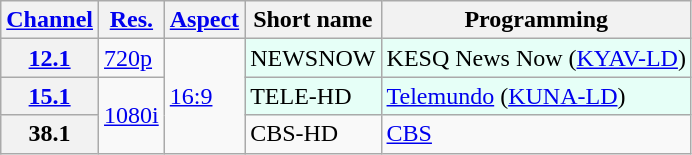<table class="wikitable">
<tr>
<th scope = "col"><a href='#'>Channel</a></th>
<th scope = "col"><a href='#'>Res.</a></th>
<th scope = "col"><a href='#'>Aspect</a></th>
<th scope = "col">Short name</th>
<th scope = "col">Programming</th>
</tr>
<tr>
<th scope = "row"><a href='#'>12.1</a></th>
<td><a href='#'>720p</a></td>
<td rowspan=3><a href='#'>16:9</a></td>
<td style="background-color: #E6FFF7;">NEWSNOW</td>
<td style="background-color: #E6FFF7;">KESQ News Now (<a href='#'>KYAV-LD</a>)</td>
</tr>
<tr>
<th scope = "row"><a href='#'>15.1</a></th>
<td rowspan=2><a href='#'>1080i</a></td>
<td style="background-color: #E6FFF7;">TELE-HD</td>
<td style="background-color: #E6FFF7;"><a href='#'>Telemundo</a> (<a href='#'>KUNA-LD</a>)</td>
</tr>
<tr>
<th scope = "row">38.1</th>
<td>CBS-HD</td>
<td><a href='#'>CBS</a></td>
</tr>
</table>
